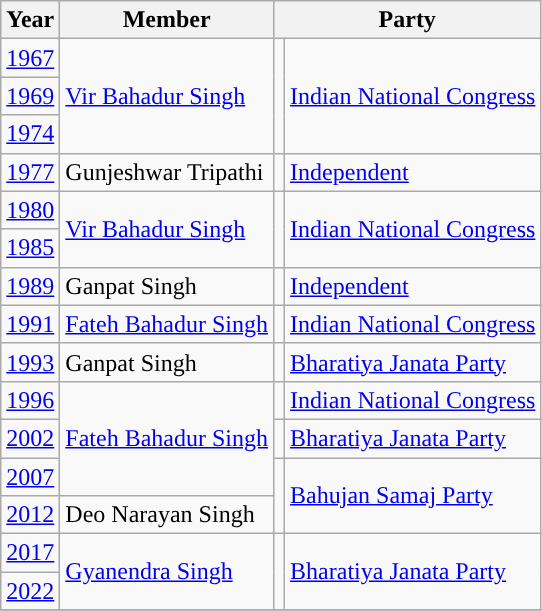<table class="wikitable">
<tr>
<th scope="col">Year</th>
<th scope="col">Member</th>
<th colspan="2">Party</th>
</tr>
<tr>
<td><a href='#'>1967</a></td>
<td rowspan="3"><a href='#'>Vir Bahadur Singh</a></td>
<td rowspan="3" style="background-color: "></td>
<td rowspan="3"><a href='#'>Indian National Congress</a></td>
</tr>
<tr>
<td><a href='#'>1969</a></td>
</tr>
<tr>
<td><a href='#'>1974</a></td>
</tr>
<tr>
<td><a href='#'>1977</a></td>
<td>Gunjeshwar Tripathi</td>
<td style="background-color: "></td>
<td><a href='#'>Independent</a></td>
</tr>
<tr>
<td><a href='#'>1980</a></td>
<td rowspan="2"><a href='#'>Vir Bahadur Singh</a></td>
<td rowspan="2" style="background-color: "></td>
<td rowspan="2"><a href='#'>Indian National Congress</a></td>
</tr>
<tr>
<td><a href='#'>1985</a></td>
</tr>
<tr>
<td><a href='#'>1989</a></td>
<td>Ganpat Singh</td>
<td style="background-color: "></td>
<td><a href='#'>Independent</a></td>
</tr>
<tr>
<td><a href='#'>1991</a></td>
<td><a href='#'>Fateh Bahadur Singh</a></td>
<td style="background-color: "></td>
<td><a href='#'>Indian National Congress</a></td>
</tr>
<tr>
<td><a href='#'>1993</a></td>
<td>Ganpat Singh</td>
<td style="background-color: "></td>
<td><a href='#'>Bharatiya Janata Party</a></td>
</tr>
<tr>
<td><a href='#'>1996</a></td>
<td rowspan="3"><a href='#'>Fateh Bahadur Singh</a></td>
<td style="background-color: "></td>
<td><a href='#'>Indian National Congress</a></td>
</tr>
<tr>
<td><a href='#'>2002</a></td>
<td style="background-color: "></td>
<td><a href='#'>Bharatiya Janata Party</a></td>
</tr>
<tr>
<td><a href='#'>2007</a></td>
<td rowspan="2" style="background-color: "></td>
<td rowspan="2"><a href='#'>Bahujan Samaj Party</a></td>
</tr>
<tr>
<td><a href='#'>2012</a></td>
<td>Deo Narayan Singh</td>
</tr>
<tr>
<td><a href='#'>2017</a></td>
<td rowspan="2"><a href='#'>Gyanendra Singh</a></td>
<td rowspan="2" style="background-color: "></td>
<td rowspan="2"><a href='#'>Bharatiya Janata Party</a></td>
</tr>
<tr>
<td><a href='#'>2022</a></td>
</tr>
<tr>
</tr>
</table>
